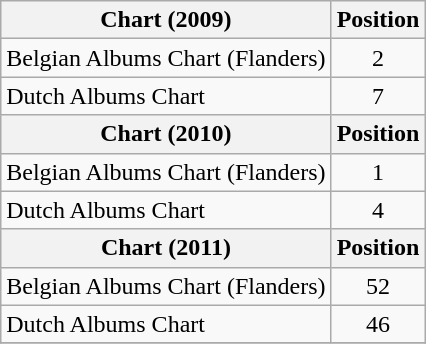<table class = "wikitable sortable">
<tr>
<th>Chart (2009)</th>
<th>Position</th>
</tr>
<tr>
<td>Belgian Albums Chart (Flanders)</td>
<td align="center">2</td>
</tr>
<tr>
<td>Dutch Albums Chart</td>
<td align="center">7</td>
</tr>
<tr>
<th>Chart (2010)</th>
<th>Position</th>
</tr>
<tr>
<td>Belgian Albums Chart (Flanders)</td>
<td align="center">1</td>
</tr>
<tr>
<td>Dutch Albums Chart</td>
<td align="center">4</td>
</tr>
<tr>
<th>Chart (2011)</th>
<th>Position</th>
</tr>
<tr>
<td>Belgian Albums Chart (Flanders)</td>
<td align="center">52</td>
</tr>
<tr>
<td>Dutch Albums Chart</td>
<td align="center">46</td>
</tr>
<tr>
</tr>
</table>
